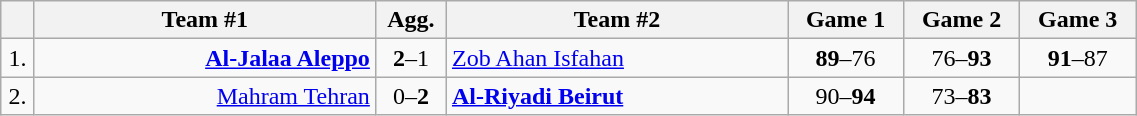<table class=wikitable style="text-align:center">
<tr>
<th width=15></th>
<th width=220>Team #1</th>
<th width=40>Agg.</th>
<th width=220>Team #2</th>
<th width=70>Game 1</th>
<th width=70>Game 2</th>
<th width=70>Game 3</th>
</tr>
<tr>
<td>1.</td>
<td align=right><strong><a href='#'>Al-Jalaa Aleppo</a></strong> </td>
<td><strong>2</strong>–1</td>
<td align=left> <a href='#'>Zob Ahan Isfahan</a></td>
<td><strong>89</strong>–76</td>
<td>76–<strong>93</strong></td>
<td><strong>91</strong>–87</td>
</tr>
<tr>
<td>2.</td>
<td align=right><a href='#'>Mahram Tehran</a> </td>
<td>0–<strong>2</strong></td>
<td align=left> <strong><a href='#'>Al-Riyadi Beirut</a></strong></td>
<td>90–<strong>94</strong></td>
<td>73–<strong>83</strong></td>
<td></td>
</tr>
</table>
